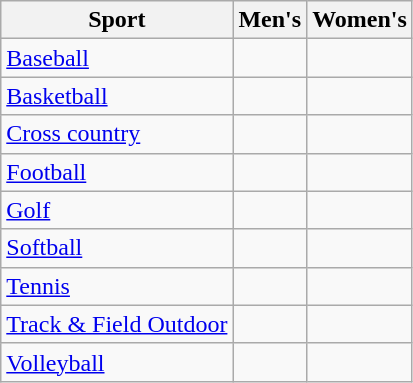<table class="wikitable" style=>
<tr>
<th>Sport</th>
<th>Men's</th>
<th>Women's</th>
</tr>
<tr>
<td><a href='#'>Baseball</a></td>
<td></td>
<td></td>
</tr>
<tr>
<td><a href='#'>Basketball</a></td>
<td></td>
<td></td>
</tr>
<tr>
<td><a href='#'>Cross country</a></td>
<td></td>
<td></td>
</tr>
<tr>
<td><a href='#'>Football</a></td>
<td></td>
<td></td>
</tr>
<tr>
<td><a href='#'>Golf</a></td>
<td></td>
<td></td>
</tr>
<tr>
<td><a href='#'>Softball</a></td>
<td></td>
<td></td>
</tr>
<tr>
<td><a href='#'>Tennis</a></td>
<td></td>
<td></td>
</tr>
<tr>
<td><a href='#'>Track & Field Outdoor</a></td>
<td></td>
<td></td>
</tr>
<tr>
<td><a href='#'>Volleyball</a></td>
<td></td>
<td></td>
</tr>
</table>
